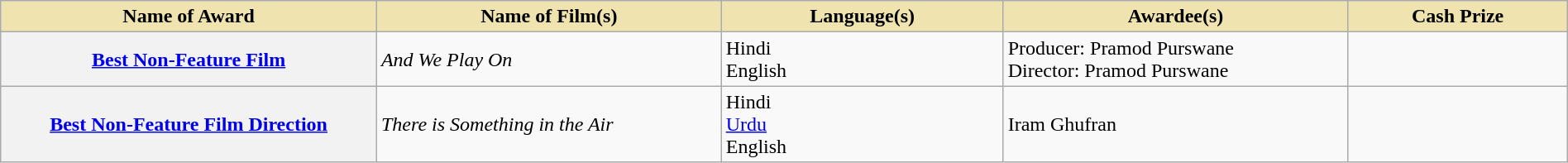<table class="wikitable plainrowheaders" style="width:100%;">
<tr>
<th scope="col" style="background-color:#EFE4B0;width:24%;">Name of Award</th>
<th scope="col" style="background-color:#EFE4B0;width:22%;">Name of Film(s)</th>
<th scope="col" style="background-color:#EFE4B0;width:18%;">Language(s)</th>
<th scope="col" style="background-color:#EFE4B0;width:22%;">Awardee(s)</th>
<th scope="col" style="background-color:#EFE4B0;width:14%;">Cash Prize</th>
</tr>
<tr>
<th scope="row"><a href='#'>Best Non-Feature Film</a></th>
<td><em>And We Play On</em></td>
<td>Hindi<br>English</td>
<td>Producer: Pramod Purswane<br>Director: Pramod Purswane</td>
<td></td>
</tr>
<tr>
<th scope="row"><a href='#'>Best Non-Feature Film Direction</a></th>
<td><em>There is Something in the Air</em></td>
<td>Hindi<br><a href='#'>Urdu</a><br>English</td>
<td>Iram Ghufran</td>
<td></td>
</tr>
</table>
